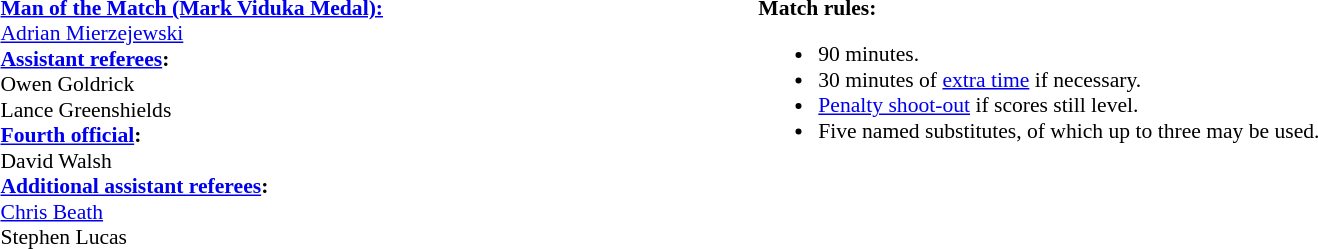<table style="width:100%;font-size:90%">
<tr>
<td><br><strong><a href='#'>Man of the Match (Mark Viduka Medal):</a></strong>
<br> <a href='#'>Adrian Mierzejewski</a><br><strong><a href='#'>Assistant referees</a>:</strong>
<br>Owen Goldrick
<br>Lance Greenshields
<br><strong><a href='#'>Fourth official</a>:</strong>
<br>David Walsh
<br><strong><a href='#'>Additional assistant referees</a>:</strong>
<br><a href='#'>Chris Beath</a>
<br>Stephen Lucas</td>
<td style="width:60%; vertical-align:top"><br><strong>Match rules:</strong><ul><li>90 minutes.</li><li>30 minutes of <a href='#'>extra time</a> if necessary.</li><li><a href='#'>Penalty shoot-out</a> if scores still level.</li><li>Five named substitutes, of which up to three may be used.</li></ul></td>
</tr>
</table>
